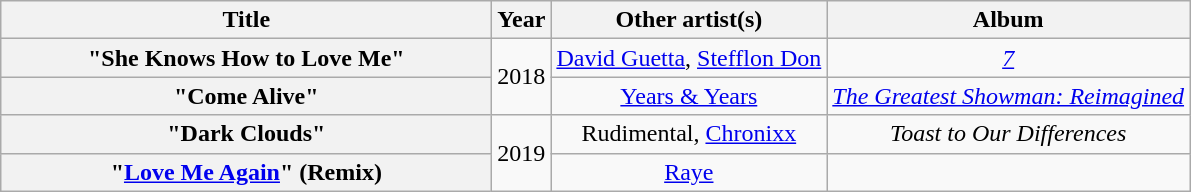<table class="wikitable plainrowheaders" style="text-align:center;">
<tr>
<th scope="col" style="width:20em;">Title</th>
<th scope="col" style="width:1em;">Year</th>
<th scope="col">Other artist(s)</th>
<th scope="col">Album</th>
</tr>
<tr>
<th scope="row">"She Knows How to Love Me"</th>
<td rowspan="2">2018</td>
<td><a href='#'>David Guetta</a>, <a href='#'>Stefflon Don</a></td>
<td><em><a href='#'>7</a></em></td>
</tr>
<tr>
<th scope="row">"Come Alive"</th>
<td><a href='#'>Years & Years</a></td>
<td><em><a href='#'>The Greatest Showman: Reimagined</a></em></td>
</tr>
<tr>
<th scope="row">"Dark Clouds"</th>
<td rowspan="2">2019</td>
<td>Rudimental, <a href='#'>Chronixx</a></td>
<td><em>Toast to Our Differences</em></td>
</tr>
<tr>
<th scope="row">"<a href='#'>Love Me Again</a>" (Remix)</th>
<td><a href='#'>Raye</a></td>
<td></td>
</tr>
</table>
